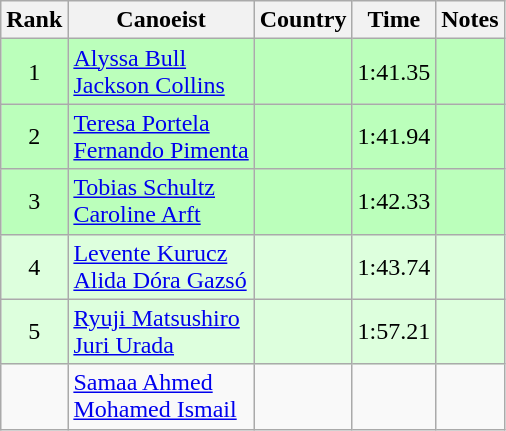<table class="wikitable" style="text-align:center">
<tr>
<th>Rank</th>
<th>Canoeist</th>
<th>Country</th>
<th>Time</th>
<th>Notes</th>
</tr>
<tr bgcolor=bbffbb>
<td>1</td>
<td align="left"><a href='#'>Alyssa Bull</a><br><a href='#'>Jackson Collins</a></td>
<td align="left"></td>
<td>1:41.35</td>
<td></td>
</tr>
<tr bgcolor=bbffbb>
<td>2</td>
<td align="left"><a href='#'>Teresa Portela</a><br><a href='#'>Fernando Pimenta</a></td>
<td align="left"></td>
<td>1:41.94</td>
<td></td>
</tr>
<tr bgcolor=bbffbb>
<td>3</td>
<td align="left"><a href='#'>Tobias Schultz</a><br><a href='#'>Caroline Arft</a></td>
<td align="left"></td>
<td>1:42.33</td>
<td></td>
</tr>
<tr bgcolor=ddffdd>
<td>4</td>
<td align="left"><a href='#'>Levente Kurucz</a><br><a href='#'>Alida Dóra Gazsó</a></td>
<td align="left"></td>
<td>1:43.74</td>
<td></td>
</tr>
<tr bgcolor=ddffdd>
<td>5</td>
<td align="left"><a href='#'>Ryuji Matsushiro</a><br><a href='#'>Juri Urada</a></td>
<td align="left"></td>
<td>1:57.21</td>
<td></td>
</tr>
<tr>
<td></td>
<td align="left"><a href='#'>Samaa Ahmed</a><br><a href='#'>Mohamed Ismail</a></td>
<td align="left"></td>
<td></td>
<td></td>
</tr>
</table>
